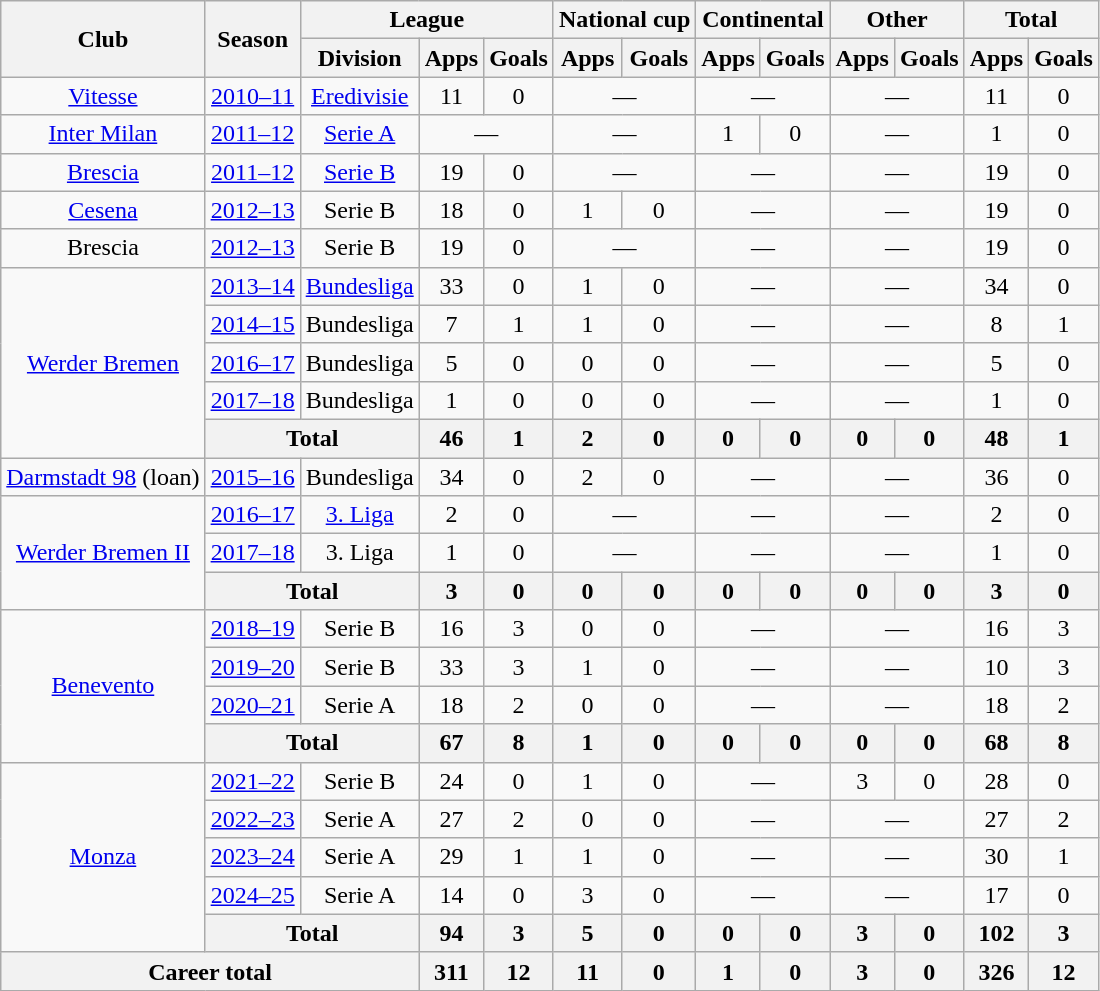<table class="wikitable" style="text-align:center">
<tr>
<th rowspan="2">Club</th>
<th rowspan="2">Season</th>
<th colspan="3">League</th>
<th colspan="2">National cup</th>
<th colspan="2">Continental</th>
<th colspan="2">Other</th>
<th colspan="2">Total</th>
</tr>
<tr>
<th>Division</th>
<th>Apps</th>
<th>Goals</th>
<th>Apps</th>
<th>Goals</th>
<th>Apps</th>
<th>Goals</th>
<th>Apps</th>
<th>Goals</th>
<th>Apps</th>
<th>Goals</th>
</tr>
<tr>
<td><a href='#'>Vitesse</a></td>
<td><a href='#'>2010–11</a></td>
<td><a href='#'>Eredivisie</a></td>
<td>11</td>
<td>0</td>
<td colspan="2">—</td>
<td colspan="2">—</td>
<td colspan="2">—</td>
<td>11</td>
<td>0</td>
</tr>
<tr>
<td><a href='#'>Inter Milan</a></td>
<td><a href='#'>2011–12</a></td>
<td><a href='#'>Serie A</a></td>
<td colspan="2">—</td>
<td colspan="2">—</td>
<td>1</td>
<td>0</td>
<td colspan="2">—</td>
<td>1</td>
<td>0</td>
</tr>
<tr>
<td><a href='#'>Brescia</a></td>
<td><a href='#'>2011–12</a></td>
<td><a href='#'>Serie B</a></td>
<td>19</td>
<td>0</td>
<td colspan="2">—</td>
<td colspan="2">—</td>
<td colspan="2">—</td>
<td>19</td>
<td>0</td>
</tr>
<tr>
<td><a href='#'>Cesena</a></td>
<td><a href='#'>2012–13</a></td>
<td>Serie B</td>
<td>18</td>
<td>0</td>
<td>1</td>
<td>0</td>
<td colspan="2">—</td>
<td colspan="2">—</td>
<td>19</td>
<td>0</td>
</tr>
<tr>
<td>Brescia</td>
<td><a href='#'>2012–13</a></td>
<td>Serie B</td>
<td>19</td>
<td>0</td>
<td colspan="2">—</td>
<td colspan="2">—</td>
<td colspan="2">—</td>
<td>19</td>
<td>0</td>
</tr>
<tr>
<td rowspan="5"><a href='#'>Werder Bremen</a></td>
<td><a href='#'>2013–14</a></td>
<td><a href='#'>Bundesliga</a></td>
<td>33</td>
<td>0</td>
<td>1</td>
<td>0</td>
<td colspan="2">—</td>
<td colspan="2">—</td>
<td>34</td>
<td>0</td>
</tr>
<tr>
<td><a href='#'>2014–15</a></td>
<td>Bundesliga</td>
<td>7</td>
<td>1</td>
<td>1</td>
<td>0</td>
<td colspan="2">—</td>
<td colspan="2">—</td>
<td>8</td>
<td>1</td>
</tr>
<tr>
<td><a href='#'>2016–17</a></td>
<td>Bundesliga</td>
<td>5</td>
<td>0</td>
<td>0</td>
<td>0</td>
<td colspan="2">—</td>
<td colspan="2">—</td>
<td>5</td>
<td>0</td>
</tr>
<tr>
<td><a href='#'>2017–18</a></td>
<td>Bundesliga</td>
<td>1</td>
<td>0</td>
<td>0</td>
<td>0</td>
<td colspan="2">—</td>
<td colspan="2">—</td>
<td>1</td>
<td>0</td>
</tr>
<tr>
<th colspan="2">Total</th>
<th>46</th>
<th>1</th>
<th>2</th>
<th>0</th>
<th>0</th>
<th>0</th>
<th>0</th>
<th>0</th>
<th>48</th>
<th>1</th>
</tr>
<tr>
<td><a href='#'>Darmstadt 98</a> (loan)</td>
<td><a href='#'>2015–16</a></td>
<td>Bundesliga</td>
<td>34</td>
<td>0</td>
<td>2</td>
<td>0</td>
<td colspan="2">—</td>
<td colspan="2">—</td>
<td>36</td>
<td>0</td>
</tr>
<tr>
<td rowspan="3"><a href='#'>Werder Bremen II</a></td>
<td><a href='#'>2016–17</a></td>
<td><a href='#'>3. Liga</a></td>
<td>2</td>
<td>0</td>
<td colspan="2">—</td>
<td colspan="2">—</td>
<td colspan="2">—</td>
<td>2</td>
<td>0</td>
</tr>
<tr>
<td><a href='#'>2017–18</a></td>
<td>3. Liga</td>
<td>1</td>
<td>0</td>
<td colspan="2">—</td>
<td colspan="2">—</td>
<td colspan="2">—</td>
<td>1</td>
<td>0</td>
</tr>
<tr>
<th colspan="2">Total</th>
<th>3</th>
<th>0</th>
<th>0</th>
<th>0</th>
<th>0</th>
<th>0</th>
<th>0</th>
<th>0</th>
<th>3</th>
<th>0</th>
</tr>
<tr>
<td rowspan="4"><a href='#'>Benevento</a></td>
<td><a href='#'>2018–19</a></td>
<td>Serie B</td>
<td>16</td>
<td>3</td>
<td>0</td>
<td>0</td>
<td colspan="2">—</td>
<td colspan="2">—</td>
<td>16</td>
<td>3</td>
</tr>
<tr>
<td><a href='#'>2019–20</a></td>
<td>Serie B</td>
<td>33</td>
<td>3</td>
<td>1</td>
<td>0</td>
<td colspan="2">—</td>
<td colspan="2">—</td>
<td>10</td>
<td>3</td>
</tr>
<tr>
<td><a href='#'>2020–21</a></td>
<td>Serie A</td>
<td>18</td>
<td>2</td>
<td>0</td>
<td>0</td>
<td colspan="2">—</td>
<td colspan="2">—</td>
<td>18</td>
<td>2</td>
</tr>
<tr>
<th colspan="2">Total</th>
<th>67</th>
<th>8</th>
<th>1</th>
<th>0</th>
<th>0</th>
<th>0</th>
<th>0</th>
<th>0</th>
<th>68</th>
<th>8</th>
</tr>
<tr>
<td rowspan="5"><a href='#'>Monza</a></td>
<td><a href='#'>2021–22</a></td>
<td>Serie B</td>
<td>24</td>
<td>0</td>
<td>1</td>
<td>0</td>
<td colspan="2">—</td>
<td>3</td>
<td>0</td>
<td>28</td>
<td>0</td>
</tr>
<tr>
<td><a href='#'>2022–23</a></td>
<td>Serie A</td>
<td>27</td>
<td>2</td>
<td>0</td>
<td>0</td>
<td colspan="2">—</td>
<td colspan="2">—</td>
<td>27</td>
<td>2</td>
</tr>
<tr>
<td><a href='#'>2023–24</a></td>
<td>Serie A</td>
<td>29</td>
<td>1</td>
<td>1</td>
<td>0</td>
<td colspan="2">—</td>
<td colspan="2">—</td>
<td>30</td>
<td>1</td>
</tr>
<tr>
<td><a href='#'>2024–25</a></td>
<td>Serie A</td>
<td>14</td>
<td>0</td>
<td>3</td>
<td>0</td>
<td colspan="2">—</td>
<td colspan="2">—</td>
<td>17</td>
<td>0</td>
</tr>
<tr>
<th colspan="2">Total</th>
<th>94</th>
<th>3</th>
<th>5</th>
<th>0</th>
<th>0</th>
<th>0</th>
<th>3</th>
<th>0</th>
<th>102</th>
<th>3</th>
</tr>
<tr>
<th colspan="3">Career total</th>
<th>311</th>
<th>12</th>
<th>11</th>
<th>0</th>
<th>1</th>
<th>0</th>
<th>3</th>
<th>0</th>
<th>326</th>
<th>12</th>
</tr>
</table>
